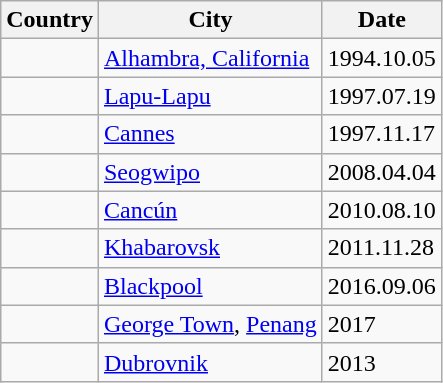<table class="wikitable sortable">
<tr>
<th>Country</th>
<th>City</th>
<th>Date</th>
</tr>
<tr>
<td></td>
<td><a href='#'>Alhambra, California</a></td>
<td>1994.10.05</td>
</tr>
<tr>
<td></td>
<td><a href='#'>Lapu-Lapu</a></td>
<td>1997.07.19</td>
</tr>
<tr>
<td></td>
<td><a href='#'>Cannes</a></td>
<td>1997.11.17</td>
</tr>
<tr>
<td></td>
<td><a href='#'>Seogwipo</a></td>
<td>2008.04.04</td>
</tr>
<tr>
<td></td>
<td><a href='#'>Cancún</a></td>
<td>2010.08.10</td>
</tr>
<tr>
<td></td>
<td><a href='#'>Khabarovsk</a></td>
<td>2011.11.28</td>
</tr>
<tr>
<td></td>
<td><a href='#'>Blackpool</a></td>
<td>2016.09.06</td>
</tr>
<tr>
<td></td>
<td><a href='#'>George Town</a>, <a href='#'>Penang</a></td>
<td>2017</td>
</tr>
<tr>
<td></td>
<td><a href='#'>Dubrovnik</a></td>
<td>2013</td>
</tr>
</table>
